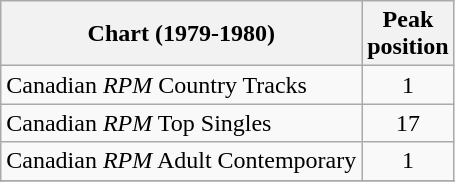<table class="wikitable sortable">
<tr>
<th>Chart (1979-1980)</th>
<th>Peak<br>position</th>
</tr>
<tr>
<td>Canadian <em>RPM</em> Country Tracks</td>
<td style="text-align:center;">1</td>
</tr>
<tr>
<td>Canadian <em>RPM</em> Top Singles</td>
<td style="text-align:center;">17</td>
</tr>
<tr>
<td>Canadian <em>RPM</em> Adult Contemporary</td>
<td style="text-align:center;">1</td>
</tr>
<tr>
</tr>
<tr>
</tr>
<tr>
</tr>
</table>
